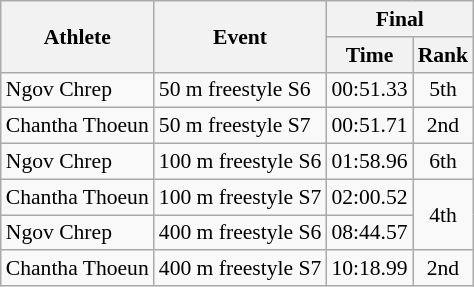<table class="wikitable" style="font-size:90%">
<tr>
<th rowspan=2>Athlete</th>
<th rowspan=2>Event</th>
<th colspan=2>Final</th>
</tr>
<tr>
<th>Time</th>
<th>Rank</th>
</tr>
<tr style="text-align:center">
<td style="text-align:left">Ngov Chrep</td>
<td style="text-align:left">50 m freestyle S6</td>
<td>00:51.33</td>
<td>5th</td>
</tr>
<tr style="text-align:center">
<td style="text-align:left">Chantha Thoeun</td>
<td style="text-align:left">50 m freestyle S7</td>
<td>00:51.71</td>
<td>2nd</td>
</tr>
<tr style="text-align:center">
<td style="text-align:left">Ngov Chrep</td>
<td style="text-align:left">100 m freestyle S6</td>
<td>01:58.96</td>
<td>6th</td>
</tr>
<tr style="text-align:center">
<td style="text-align:left">Chantha Thoeun</td>
<td style="text-align:left">100 m freestyle S7</td>
<td>02:00.52</td>
<td rowspan=2>4th</td>
</tr>
<tr style="text-align:center">
<td style="text-align:left">Ngov Chrep</td>
<td style="text-align:left">400 m freestyle S6</td>
<td>08:44.57</td>
</tr>
<tr style="text-align:center">
<td style="text-align:left">Chantha Thoeun</td>
<td style="text-align:left">400 m freestyle S7</td>
<td>10:18.99</td>
<td>2nd</td>
</tr>
</table>
